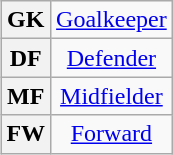<table class="wikitable plainrowheaders" style="text-align:center;margin-left:1em;float:right">
<tr>
<th>GK</th>
<td><a href='#'>Goalkeeper</a></td>
</tr>
<tr>
<th>DF</th>
<td><a href='#'>Defender</a></td>
</tr>
<tr>
<th>MF</th>
<td><a href='#'>Midfielder</a></td>
</tr>
<tr>
<th>FW</th>
<td><a href='#'>Forward</a></td>
</tr>
</table>
